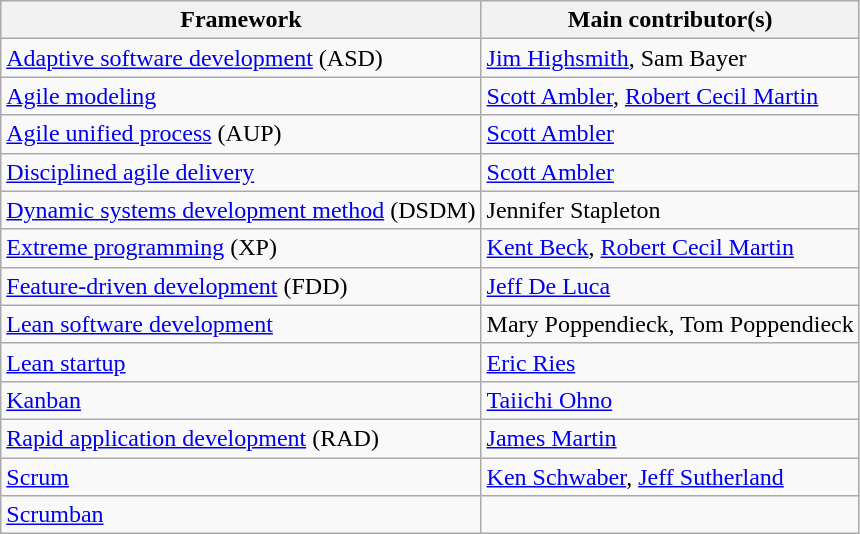<table class="wikitable">
<tr>
<th>Framework</th>
<th>Main contributor(s)</th>
</tr>
<tr>
<td><a href='#'>Adaptive software development</a> (ASD)</td>
<td><a href='#'>Jim Highsmith</a>, Sam Bayer</td>
</tr>
<tr>
<td><a href='#'>Agile modeling</a></td>
<td><a href='#'>Scott Ambler</a>, <a href='#'>Robert Cecil Martin</a></td>
</tr>
<tr>
<td><a href='#'>Agile unified process</a> (AUP)</td>
<td><a href='#'>Scott Ambler</a></td>
</tr>
<tr>
<td><a href='#'>Disciplined agile delivery</a></td>
<td><a href='#'>Scott Ambler</a></td>
</tr>
<tr>
<td><a href='#'>Dynamic systems development method</a> (DSDM)</td>
<td>Jennifer Stapleton</td>
</tr>
<tr>
<td><a href='#'>Extreme programming</a> (XP)</td>
<td><a href='#'>Kent Beck</a>, <a href='#'>Robert Cecil Martin</a></td>
</tr>
<tr>
<td><a href='#'>Feature-driven development</a> (FDD)</td>
<td><a href='#'>Jeff De Luca</a></td>
</tr>
<tr>
<td><a href='#'>Lean software development</a></td>
<td>Mary Poppendieck, Tom Poppendieck</td>
</tr>
<tr>
<td><a href='#'>Lean startup</a></td>
<td><a href='#'>Eric Ries</a></td>
</tr>
<tr>
<td><a href='#'>Kanban</a></td>
<td><a href='#'>Taiichi Ohno</a></td>
</tr>
<tr>
<td><a href='#'>Rapid application development</a> (RAD)</td>
<td><a href='#'>James Martin</a></td>
</tr>
<tr>
<td><a href='#'>Scrum</a></td>
<td><a href='#'>Ken Schwaber</a>, <a href='#'>Jeff Sutherland</a></td>
</tr>
<tr>
<td><a href='#'>Scrumban</a></td>
<td></td>
</tr>
</table>
